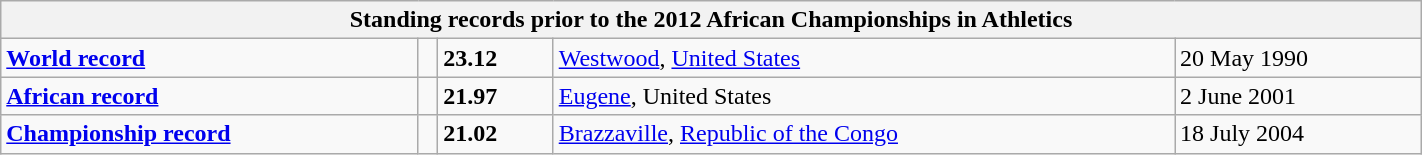<table class="wikitable" width=75%>
<tr>
<th colspan="5">Standing records prior to the 2012 African Championships in Athletics</th>
</tr>
<tr>
<td><strong><a href='#'>World record</a></strong></td>
<td></td>
<td><strong>23.12 </strong></td>
<td><a href='#'>Westwood</a>, <a href='#'>United States</a></td>
<td>20 May 1990</td>
</tr>
<tr>
<td><strong><a href='#'>African record</a></strong></td>
<td></td>
<td><strong>21.97</strong></td>
<td><a href='#'>Eugene</a>, United States</td>
<td>2 June 2001</td>
</tr>
<tr>
<td><strong><a href='#'>Championship record</a></strong></td>
<td></td>
<td><strong>21.02</strong></td>
<td><a href='#'>Brazzaville</a>, <a href='#'>Republic of the Congo</a></td>
<td>18 July 2004</td>
</tr>
</table>
